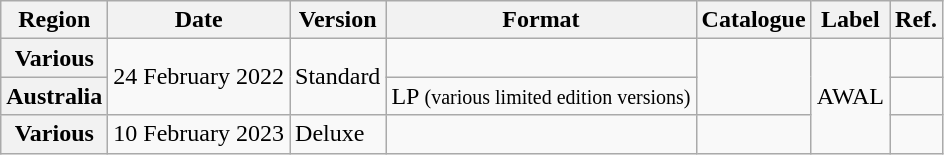<table class="wikitable plainrowheaders">
<tr>
<th>Region</th>
<th>Date</th>
<th>Version</th>
<th>Format</th>
<th>Catalogue</th>
<th>Label</th>
<th>Ref.</th>
</tr>
<tr>
<th scope="row">Various</th>
<td rowspan="2">24 February 2022</td>
<td rowspan="2">Standard</td>
<td></td>
<td rowspan="2"></td>
<td rowspan="3">AWAL</td>
<td></td>
</tr>
<tr>
<th scope="row">Australia</th>
<td>LP <small>(various limited edition versions)</small></td>
<td></td>
</tr>
<tr>
<th scope="row">Various</th>
<td>10 February 2023</td>
<td>Deluxe</td>
<td></td>
<td></td>
<td></td>
</tr>
</table>
